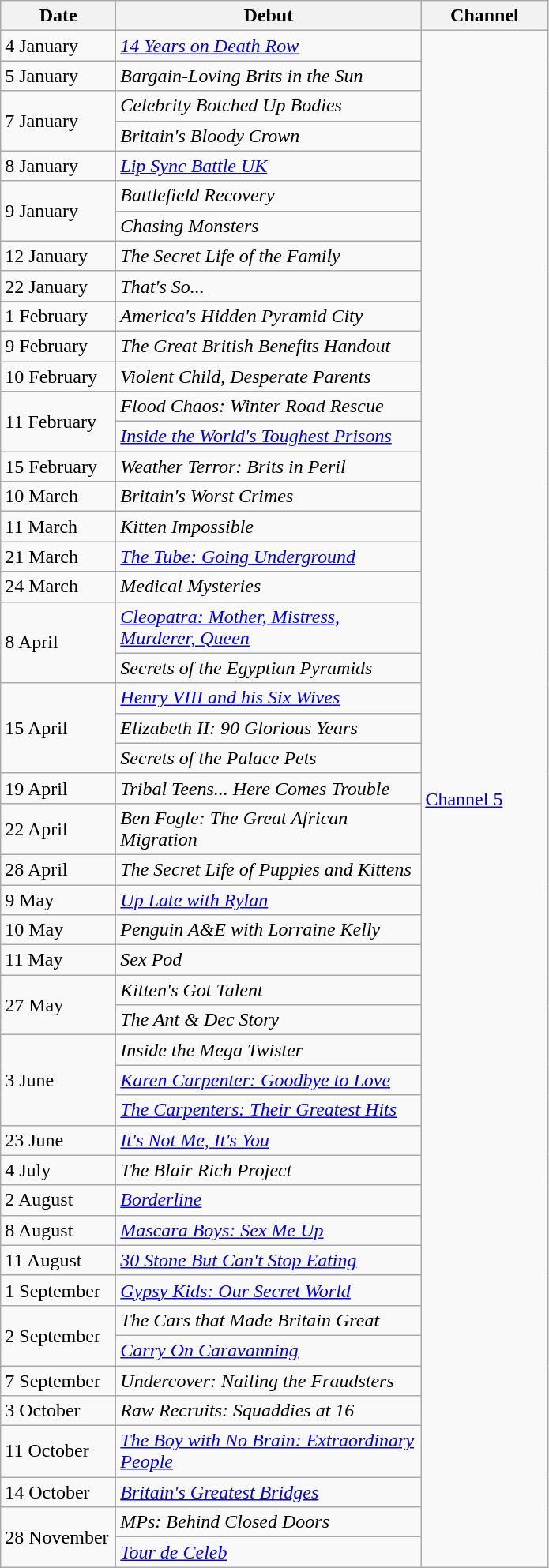<table class="wikitable">
<tr>
<th width=90>Date</th>
<th width=250>Debut</th>
<th width=100>Channel</th>
</tr>
<tr>
<td>4 January</td>
<td><em><a href='#'>14 Years on Death Row</a></em></td>
<td rowspan=49><a href='#'>Channel 5</a></td>
</tr>
<tr>
<td>5 January</td>
<td><em>Bargain-Loving Brits in the Sun</em></td>
</tr>
<tr>
<td rowspan=2>7 January</td>
<td><em>Celebrity Botched Up Bodies</em></td>
</tr>
<tr>
<td><em>Britain's Bloody Crown</em></td>
</tr>
<tr>
<td>8 January</td>
<td><em><a href='#'>Lip Sync Battle UK</a></em></td>
</tr>
<tr>
<td rowspan=2>9 January</td>
<td><em>Battlefield Recovery</em></td>
</tr>
<tr>
<td><em>Chasing Monsters</em></td>
</tr>
<tr>
<td>12 January</td>
<td><em>The Secret Life of the Family</em></td>
</tr>
<tr>
<td>22 January</td>
<td><em>That's So...</em></td>
</tr>
<tr>
<td>1 February</td>
<td><em>America's Hidden Pyramid City</em></td>
</tr>
<tr>
<td>9 February</td>
<td><em>The Great British Benefits Handout</em></td>
</tr>
<tr>
<td>10 February</td>
<td><em>Violent Child, Desperate Parents</em></td>
</tr>
<tr>
<td rowspan=2>11 February</td>
<td><em>Flood Chaos: Winter Road Rescue</em></td>
</tr>
<tr>
<td><em><a href='#'>Inside the World's Toughest Prisons</a></em></td>
</tr>
<tr>
<td>15 February</td>
<td><em>Weather Terror: Brits in Peril</em></td>
</tr>
<tr>
<td>10 March</td>
<td><em>Britain's Worst Crimes</em></td>
</tr>
<tr>
<td>11 March</td>
<td><em>Kitten Impossible</em></td>
</tr>
<tr>
<td>21 March</td>
<td><em><a href='#'>The Tube: Going Underground</a></em></td>
</tr>
<tr>
<td>24 March</td>
<td><em>Medical Mysteries</em></td>
</tr>
<tr>
<td rowspan=2>8 April</td>
<td><em><a href='#'>Cleopatra: Mother, Mistress, Murderer, Queen</a></em></td>
</tr>
<tr>
<td><em>Secrets of the Egyptian Pyramids</em></td>
</tr>
<tr>
<td rowspan=3>15 April</td>
<td><em><a href='#'>Henry VIII and his Six Wives</a></em></td>
</tr>
<tr>
<td><em>Elizabeth II: 90 Glorious Years</em></td>
</tr>
<tr>
<td><em>Secrets of the Palace Pets</em></td>
</tr>
<tr>
<td>19 April</td>
<td><em>Tribal Teens... Here Comes Trouble</em></td>
</tr>
<tr>
<td>22 April</td>
<td><em>Ben Fogle: The Great African Migration</em></td>
</tr>
<tr>
<td>28 April</td>
<td><em>The Secret Life of Puppies and Kittens</em></td>
</tr>
<tr>
<td>9 May</td>
<td><em><a href='#'>Up Late with Rylan</a></em></td>
</tr>
<tr>
<td>10 May</td>
<td><em>Penguin A&E with Lorraine Kelly</em></td>
</tr>
<tr>
<td>11 May</td>
<td><em>Sex Pod</em></td>
</tr>
<tr>
<td rowspan=2>27 May</td>
<td><em>Kitten's Got Talent</em></td>
</tr>
<tr>
<td><em>The Ant & Dec Story</em></td>
</tr>
<tr>
<td rowspan=3>3 June</td>
<td><em>Inside the Mega Twister</em></td>
</tr>
<tr>
<td><em><a href='#'>Karen Carpenter: Goodbye to Love</a></em></td>
</tr>
<tr>
<td><em><a href='#'>The Carpenters: Their Greatest Hits</a></em></td>
</tr>
<tr>
<td>23 June</td>
<td><em><a href='#'>It's Not Me, It's You</a></em></td>
</tr>
<tr>
<td>4 July</td>
<td><em>The Blair Rich Project</em></td>
</tr>
<tr>
<td>2 August</td>
<td><em><a href='#'>Borderline</a></em></td>
</tr>
<tr>
<td>8 August</td>
<td><em><a href='#'>Mascara Boys: Sex Me Up</a></em></td>
</tr>
<tr>
<td>11 August</td>
<td><em><a href='#'>30 Stone But Can't Stop Eating</a></em></td>
</tr>
<tr>
<td>1 September</td>
<td><em><a href='#'>Gypsy Kids: Our Secret World</a></em></td>
</tr>
<tr>
<td rowspan=2>2 September</td>
<td><em>The Cars that Made Britain Great</em></td>
</tr>
<tr>
<td><em><a href='#'>Carry On Caravanning</a></em></td>
</tr>
<tr>
<td>7 September</td>
<td><em>Undercover: Nailing the Fraudsters</em></td>
</tr>
<tr>
<td>3 October</td>
<td><em>Raw Recruits: Squaddies at 16</em></td>
</tr>
<tr>
<td>11 October</td>
<td><em><a href='#'>The Boy with No Brain: Extraordinary People</a></em></td>
</tr>
<tr>
<td>14 October</td>
<td><em><a href='#'>Britain's Greatest Bridges</a></em></td>
</tr>
<tr>
<td rowspan=2>28 November</td>
<td><em>MPs: Behind Closed Doors</em></td>
</tr>
<tr>
<td><em><a href='#'>Tour de Celeb</a></em></td>
</tr>
</table>
